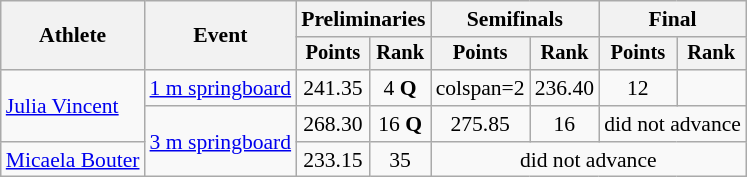<table class=wikitable style="font-size:90%;">
<tr>
<th rowspan="2">Athlete</th>
<th rowspan="2">Event</th>
<th colspan="2">Preliminaries</th>
<th colspan="2">Semifinals</th>
<th colspan="2">Final</th>
</tr>
<tr style="font-size:95%">
<th>Points</th>
<th>Rank</th>
<th>Points</th>
<th>Rank</th>
<th>Points</th>
<th>Rank</th>
</tr>
<tr align=center>
<td align=left rowspan=2><a href='#'>Julia Vincent</a></td>
<td align=left><a href='#'>1 m springboard</a></td>
<td>241.35</td>
<td>4 <strong>Q</strong></td>
<td>colspan=2 </td>
<td>236.40</td>
<td>12</td>
</tr>
<tr align=center>
<td align=left rowspan=2><a href='#'>3 m springboard</a></td>
<td>268.30</td>
<td>16 <strong>Q</strong></td>
<td>275.85</td>
<td>16</td>
<td colspan=2>did not advance</td>
</tr>
<tr align=center>
<td align=left><a href='#'>Micaela Bouter</a></td>
<td>233.15</td>
<td>35</td>
<td colspan=4>did not advance</td>
</tr>
</table>
